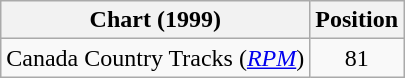<table class="wikitable sortable">
<tr>
<th scope="col">Chart (1999)</th>
<th scope="col">Position</th>
</tr>
<tr>
<td>Canada Country Tracks (<em><a href='#'>RPM</a></em>)</td>
<td align="center">81</td>
</tr>
</table>
